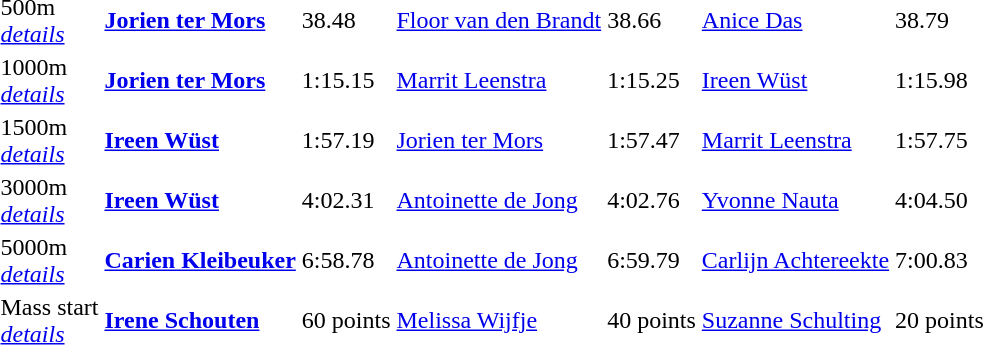<table>
<tr>
<td>500m <br> <a href='#'><em>details</em></a></td>
<td><strong><a href='#'>Jorien ter Mors</a></strong></td>
<td>38.48</td>
<td><a href='#'>Floor van den Brandt</a></td>
<td>38.66</td>
<td><a href='#'>Anice Das</a></td>
<td>38.79</td>
</tr>
<tr>
<td>1000m <br> <a href='#'><em>details</em></a></td>
<td><strong><a href='#'>Jorien ter Mors</a></strong></td>
<td>1:15.15</td>
<td><a href='#'>Marrit Leenstra</a></td>
<td>1:15.25</td>
<td><a href='#'>Ireen Wüst</a></td>
<td>1:15.98</td>
</tr>
<tr>
<td>1500m <br> <a href='#'><em>details</em></a></td>
<td><strong><a href='#'>Ireen Wüst</a></strong></td>
<td>1:57.19</td>
<td><a href='#'>Jorien ter Mors</a></td>
<td>1:57.47</td>
<td><a href='#'>Marrit Leenstra</a></td>
<td>1:57.75</td>
</tr>
<tr>
<td>3000m <br> <a href='#'><em>details</em></a></td>
<td><strong><a href='#'>Ireen Wüst</a></strong></td>
<td>4:02.31</td>
<td><a href='#'>Antoinette de Jong</a></td>
<td>4:02.76</td>
<td><a href='#'>Yvonne Nauta</a></td>
<td>4:04.50</td>
</tr>
<tr>
<td>5000m <br> <a href='#'><em>details</em></a></td>
<td><strong><a href='#'>Carien Kleibeuker</a></strong></td>
<td>6:58.78</td>
<td><a href='#'>Antoinette de Jong</a></td>
<td>6:59.79</td>
<td><a href='#'>Carlijn Achtereekte</a></td>
<td>7:00.83</td>
</tr>
<tr>
<td>Mass start <br> <a href='#'><em>details</em></a></td>
<td><strong><a href='#'>Irene Schouten</a></strong></td>
<td>60 points</td>
<td><a href='#'>Melissa Wijfje</a></td>
<td>40 points</td>
<td><a href='#'>Suzanne Schulting</a></td>
<td>20 points</td>
</tr>
</table>
